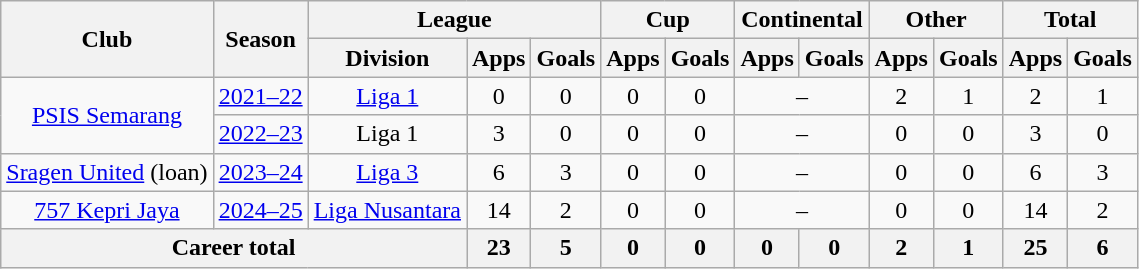<table class="wikitable" style="text-align: center">
<tr>
<th rowspan="2">Club</th>
<th rowspan="2">Season</th>
<th colspan="3">League</th>
<th colspan="2">Cup</th>
<th colspan="2">Continental</th>
<th colspan="2">Other</th>
<th colspan="2">Total</th>
</tr>
<tr>
<th>Division</th>
<th>Apps</th>
<th>Goals</th>
<th>Apps</th>
<th>Goals</th>
<th>Apps</th>
<th>Goals</th>
<th>Apps</th>
<th>Goals</th>
<th>Apps</th>
<th>Goals</th>
</tr>
<tr>
<td rowspan="2"><a href='#'>PSIS Semarang</a></td>
<td><a href='#'>2021–22</a></td>
<td><a href='#'>Liga 1</a></td>
<td>0</td>
<td>0</td>
<td>0</td>
<td>0</td>
<td colspan="2">–</td>
<td>2</td>
<td>1</td>
<td>2</td>
<td>1</td>
</tr>
<tr>
<td><a href='#'>2022–23</a></td>
<td>Liga 1</td>
<td>3</td>
<td>0</td>
<td>0</td>
<td>0</td>
<td colspan="2">–</td>
<td>0</td>
<td>0</td>
<td>3</td>
<td>0</td>
</tr>
<tr>
<td><a href='#'>Sragen United</a> (loan)</td>
<td><a href='#'>2023–24</a></td>
<td><a href='#'>Liga 3</a></td>
<td>6</td>
<td>3</td>
<td>0</td>
<td>0</td>
<td colspan="2">–</td>
<td>0</td>
<td>0</td>
<td>6</td>
<td>3</td>
</tr>
<tr>
<td><a href='#'>757 Kepri Jaya</a></td>
<td><a href='#'>2024–25</a></td>
<td><a href='#'>Liga Nusantara</a></td>
<td>14</td>
<td>2</td>
<td>0</td>
<td>0</td>
<td colspan="2">–</td>
<td>0</td>
<td>0</td>
<td>14</td>
<td>2</td>
</tr>
<tr>
<th colspan="3">Career total</th>
<th>23</th>
<th>5</th>
<th>0</th>
<th>0</th>
<th>0</th>
<th>0</th>
<th>2</th>
<th>1</th>
<th>25</th>
<th>6</th>
</tr>
</table>
